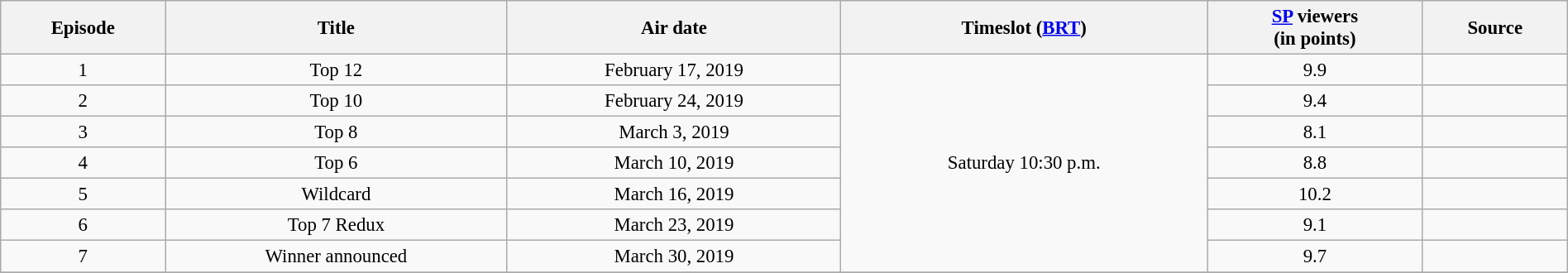<table class="wikitable sortable" style="text-align:center; font-size:95%; width: 100%">
<tr>
<th>Episode</th>
<th>Title</th>
<th>Air date</th>
<th>Timeslot (<a href='#'>BRT</a>)</th>
<th><a href='#'>SP</a> viewers<br>(in points)</th>
<th>Source</th>
</tr>
<tr>
<td>1</td>
<td>Top 12</td>
<td>February 17, 2019</td>
<td rowspan=7>Saturday 10:30 p.m.</td>
<td>9.9</td>
<td></td>
</tr>
<tr>
<td>2</td>
<td>Top 10</td>
<td>February 24, 2019</td>
<td>9.4</td>
<td></td>
</tr>
<tr>
<td>3</td>
<td>Top 8</td>
<td>March 3, 2019</td>
<td>8.1</td>
<td></td>
</tr>
<tr>
<td>4</td>
<td>Top 6</td>
<td>March 10, 2019</td>
<td>8.8</td>
<td></td>
</tr>
<tr>
<td>5</td>
<td>Wildcard</td>
<td>March 16, 2019</td>
<td>10.2</td>
<td></td>
</tr>
<tr>
<td>6</td>
<td>Top 7 Redux</td>
<td>March 23, 2019</td>
<td>9.1</td>
<td></td>
</tr>
<tr>
<td>7</td>
<td>Winner announced</td>
<td>March 30, 2019</td>
<td>9.7</td>
<td></td>
</tr>
<tr>
</tr>
</table>
